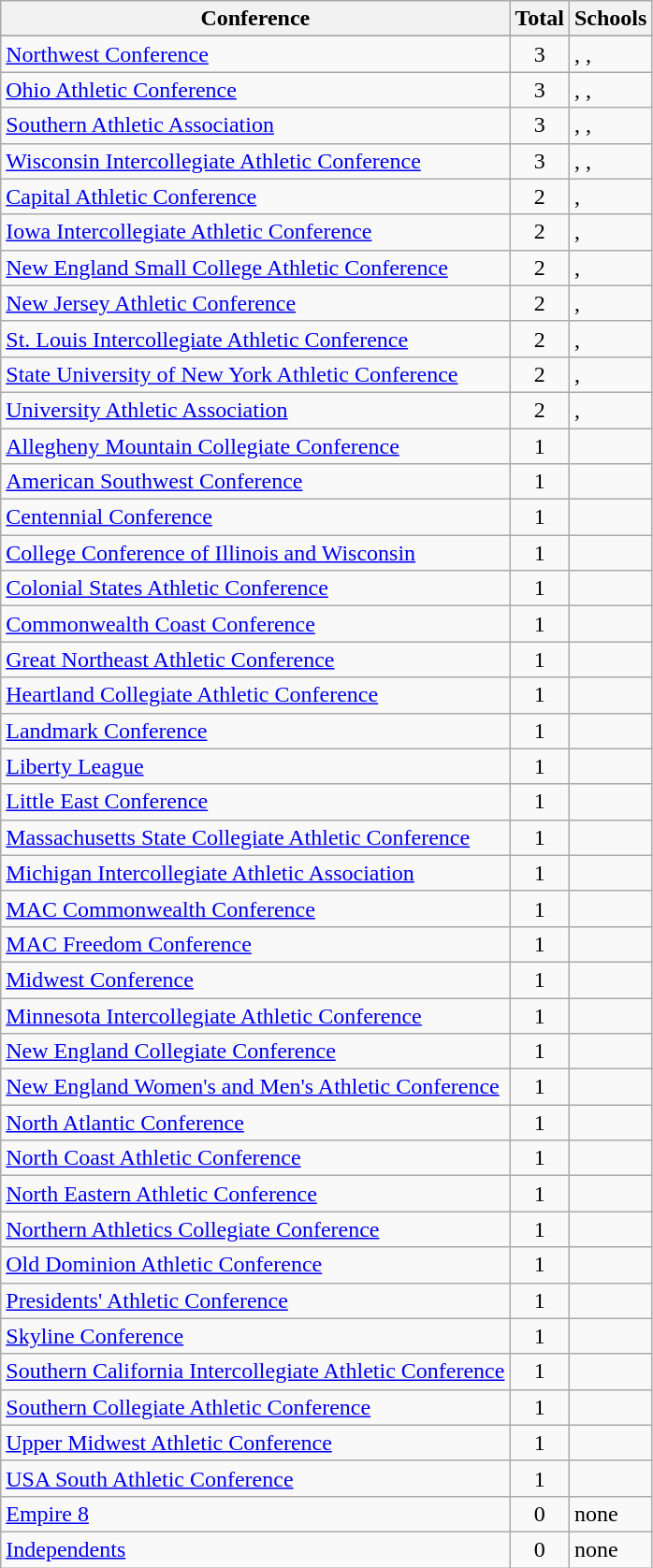<table class="wikitable sortable">
<tr>
<th>Conference</th>
<th>Total</th>
<th>Schools</th>
</tr>
<tr>
</tr>
<tr>
<td><a href='#'>Northwest Conference</a></td>
<td align=center>3</td>
<td>, , </td>
</tr>
<tr>
<td><a href='#'>Ohio Athletic Conference</a></td>
<td align=center>3</td>
<td>, , </td>
</tr>
<tr>
<td><a href='#'>Southern Athletic Association</a></td>
<td align=center>3</td>
<td>, , </td>
</tr>
<tr>
<td><a href='#'>Wisconsin Intercollegiate Athletic Conference</a></td>
<td align=center>3</td>
<td>, , </td>
</tr>
<tr>
<td><a href='#'>Capital Athletic Conference</a></td>
<td align=center>2</td>
<td>, </td>
</tr>
<tr>
<td><a href='#'>Iowa Intercollegiate Athletic Conference</a></td>
<td align=center>2</td>
<td>, </td>
</tr>
<tr>
<td><a href='#'>New England Small College Athletic Conference</a></td>
<td align=center>2</td>
<td>, </td>
</tr>
<tr>
<td><a href='#'>New Jersey Athletic Conference</a></td>
<td align=center>2</td>
<td>, </td>
</tr>
<tr>
<td><a href='#'>St. Louis Intercollegiate Athletic Conference</a></td>
<td align=center>2</td>
<td>, </td>
</tr>
<tr>
<td><a href='#'>State University of New York Athletic Conference</a></td>
<td align=center>2</td>
<td>, </td>
</tr>
<tr>
<td><a href='#'>University Athletic Association</a></td>
<td align=center>2</td>
<td>, </td>
</tr>
<tr>
<td><a href='#'>Allegheny Mountain Collegiate Conference</a></td>
<td align=center>1</td>
<td></td>
</tr>
<tr>
<td><a href='#'>American Southwest Conference</a></td>
<td align=center>1</td>
<td></td>
</tr>
<tr>
<td><a href='#'>Centennial Conference</a></td>
<td align=center>1</td>
<td></td>
</tr>
<tr>
<td><a href='#'>College Conference of Illinois and Wisconsin</a></td>
<td align=center>1</td>
<td></td>
</tr>
<tr>
<td><a href='#'>Colonial States Athletic Conference</a></td>
<td align=center>1</td>
<td></td>
</tr>
<tr>
<td><a href='#'>Commonwealth Coast Conference</a></td>
<td align=center>1</td>
<td></td>
</tr>
<tr>
<td><a href='#'>Great Northeast Athletic Conference</a></td>
<td align=center>1</td>
<td></td>
</tr>
<tr>
<td><a href='#'>Heartland Collegiate Athletic Conference</a></td>
<td align=center>1</td>
<td></td>
</tr>
<tr>
<td><a href='#'>Landmark Conference</a></td>
<td align=center>1</td>
<td></td>
</tr>
<tr>
<td><a href='#'>Liberty League</a></td>
<td align=center>1</td>
<td></td>
</tr>
<tr>
<td><a href='#'>Little East Conference</a></td>
<td align=center>1</td>
<td></td>
</tr>
<tr>
<td><a href='#'>Massachusetts State Collegiate Athletic Conference</a></td>
<td align=center>1</td>
<td></td>
</tr>
<tr>
<td><a href='#'>Michigan Intercollegiate Athletic Association</a></td>
<td align=center>1</td>
<td></td>
</tr>
<tr>
<td><a href='#'>MAC Commonwealth Conference</a></td>
<td align=center>1</td>
<td></td>
</tr>
<tr>
<td><a href='#'>MAC Freedom Conference</a></td>
<td align=center>1</td>
<td></td>
</tr>
<tr>
<td><a href='#'>Midwest Conference</a></td>
<td align=center>1</td>
<td></td>
</tr>
<tr>
<td><a href='#'>Minnesota Intercollegiate Athletic Conference</a></td>
<td align=center>1</td>
<td></td>
</tr>
<tr>
<td><a href='#'>New England Collegiate Conference</a></td>
<td align=center>1</td>
<td></td>
</tr>
<tr>
<td><a href='#'>New England Women's and Men's Athletic Conference</a></td>
<td align=center>1</td>
<td></td>
</tr>
<tr>
<td><a href='#'>North Atlantic Conference</a></td>
<td align=center>1</td>
<td></td>
</tr>
<tr>
<td><a href='#'>North Coast Athletic Conference</a></td>
<td align=center>1</td>
<td></td>
</tr>
<tr>
<td><a href='#'>North Eastern Athletic Conference</a></td>
<td align=center>1</td>
<td></td>
</tr>
<tr>
<td><a href='#'>Northern Athletics Collegiate Conference</a></td>
<td align=center>1</td>
<td></td>
</tr>
<tr>
<td><a href='#'>Old Dominion Athletic Conference</a></td>
<td align=center>1</td>
<td></td>
</tr>
<tr>
<td><a href='#'>Presidents' Athletic Conference</a></td>
<td align=center>1</td>
<td></td>
</tr>
<tr>
<td><a href='#'>Skyline Conference</a></td>
<td align=center>1</td>
<td></td>
</tr>
<tr>
<td><a href='#'>Southern California Intercollegiate Athletic Conference</a></td>
<td align=center>1</td>
<td></td>
</tr>
<tr>
<td><a href='#'>Southern Collegiate Athletic Conference</a></td>
<td align=center>1</td>
<td></td>
</tr>
<tr>
<td><a href='#'>Upper Midwest Athletic Conference</a></td>
<td align=center>1</td>
<td></td>
</tr>
<tr>
<td><a href='#'>USA South Athletic Conference</a></td>
<td align=center>1</td>
<td></td>
</tr>
<tr>
<td><a href='#'>Empire 8</a></td>
<td align=center>0</td>
<td>none</td>
</tr>
<tr>
<td><a href='#'>Independents</a></td>
<td align=center>0</td>
<td>none</td>
</tr>
</table>
